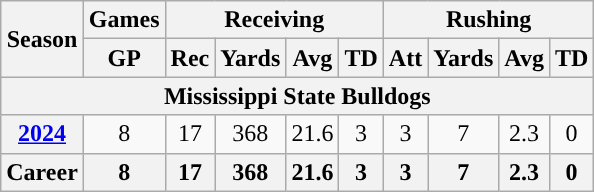<table class="wikitable" style="text-align:center;">
<tr>
<th rowspan="2">Season</th>
<th>Games</th>
<th colspan="4">Receiving</th>
<th colspan="4">Rushing</th>
</tr>
<tr>
<th>GP</th>
<th>Rec</th>
<th>Yards</th>
<th>Avg</th>
<th>TD</th>
<th>Att</th>
<th>Yards</th>
<th>Avg</th>
<th>TD</th>
</tr>
<tr>
<th colspan="11">Mississippi State Bulldogs</th>
</tr>
<tr>
<th><a href='#'>2024</a></th>
<td>8</td>
<td>17</td>
<td>368</td>
<td>21.6</td>
<td>3</td>
<td>3</td>
<td>7</td>
<td>2.3</td>
<td>0</td>
</tr>
<tr>
<th>Career</th>
<th>8</th>
<th>17</th>
<th>368</th>
<th>21.6</th>
<th>3</th>
<th>3</th>
<th>7</th>
<th>2.3</th>
<th>0</th>
</tr>
</table>
